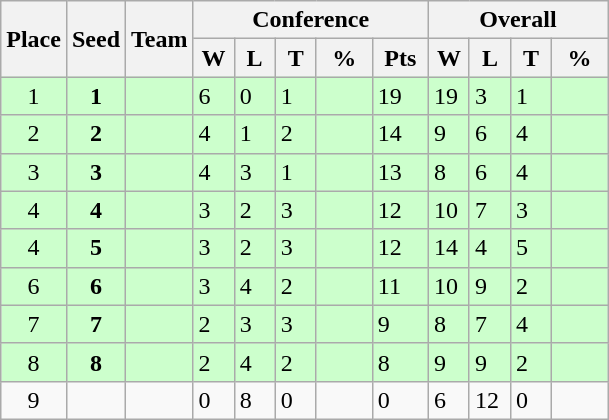<table class="wikitable">
<tr>
<th rowspan ="2">Place</th>
<th rowspan ="2">Seed</th>
<th rowspan ="2">Team</th>
<th colspan = "5">Conference</th>
<th colspan = "4">Overall</th>
</tr>
<tr>
<th scope="col" style="width: 20px;">W</th>
<th scope="col" style="width: 20px;">L</th>
<th scope="col" style="width: 20px;">T</th>
<th scope="col" style="width: 30px;">%</th>
<th scope="col" style="width: 30px;">Pts</th>
<th scope="col" style="width: 20px;">W</th>
<th scope="col" style="width: 20px;">L</th>
<th scope="col" style="width: 20px;">T</th>
<th scope="col" style="width: 30px;">%</th>
</tr>
<tr bgcolor=#ccffcc>
<td style="text-align:center;">1</td>
<td style="text-align:center;"><strong>1</strong></td>
<td></td>
<td>6</td>
<td>0</td>
<td>1</td>
<td></td>
<td>19</td>
<td>19</td>
<td>3</td>
<td>1</td>
<td></td>
</tr>
<tr bgcolor=#ccffcc>
<td style="text-align:center;">2</td>
<td style="text-align:center;"><strong>2</strong></td>
<td></td>
<td>4</td>
<td>1</td>
<td>2</td>
<td></td>
<td>14</td>
<td>9</td>
<td>6</td>
<td>4</td>
<td></td>
</tr>
<tr bgcolor=#ccffcc>
<td style="text-align:center;">3</td>
<td style="text-align:center;"><strong>3</strong></td>
<td></td>
<td>4</td>
<td>3</td>
<td>1</td>
<td></td>
<td>13</td>
<td>8</td>
<td>6</td>
<td>4</td>
<td></td>
</tr>
<tr bgcolor=#ccffcc>
<td style="text-align:center;">4</td>
<td style="text-align:center;"><strong>4</strong></td>
<td></td>
<td>3</td>
<td>2</td>
<td>3</td>
<td></td>
<td>12</td>
<td>10</td>
<td>7</td>
<td>3</td>
<td></td>
</tr>
<tr bgcolor=#ccffcc>
<td style="text-align:center;">4</td>
<td style="text-align:center;"><strong>5</strong></td>
<td></td>
<td>3</td>
<td>2</td>
<td>3</td>
<td></td>
<td>12</td>
<td>14</td>
<td>4</td>
<td>5</td>
<td></td>
</tr>
<tr bgcolor=#ccffcc>
<td style="text-align:center;">6</td>
<td style="text-align:center;"><strong>6</strong></td>
<td></td>
<td>3</td>
<td>4</td>
<td>2</td>
<td></td>
<td>11</td>
<td>10</td>
<td>9</td>
<td>2</td>
<td></td>
</tr>
<tr bgcolor=#ccffcc>
<td style="text-align:center;">7</td>
<td style="text-align:center;"><strong>7</strong></td>
<td></td>
<td>2</td>
<td>3</td>
<td>3</td>
<td></td>
<td>9</td>
<td>8</td>
<td>7</td>
<td>4</td>
<td></td>
</tr>
<tr bgcolor=#ccffcc>
<td style="text-align:center;">8</td>
<td style="text-align:center;"><strong>8</strong></td>
<td></td>
<td>2</td>
<td>4</td>
<td>2</td>
<td></td>
<td>8</td>
<td>9</td>
<td>9</td>
<td>2</td>
<td></td>
</tr>
<tr>
<td style="text-align:center;">9</td>
<td style="text-align:center;"></td>
<td></td>
<td>0</td>
<td>8</td>
<td>0</td>
<td></td>
<td>0</td>
<td>6</td>
<td>12</td>
<td>0</td>
<td></td>
</tr>
</table>
